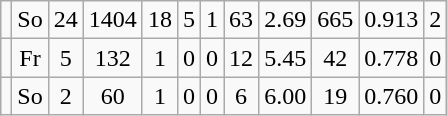<table class="wikitable sortable" style="text-align:center">
<tr>
<td align=left></td>
<td>So</td>
<td>24</td>
<td>1404</td>
<td>18</td>
<td>5</td>
<td>1</td>
<td>63</td>
<td>2.69</td>
<td>665</td>
<td>0.913</td>
<td>2</td>
</tr>
<tr>
<td align=left></td>
<td>Fr</td>
<td>5</td>
<td>132</td>
<td>1</td>
<td>0</td>
<td>0</td>
<td>12</td>
<td>5.45</td>
<td>42</td>
<td>0.778</td>
<td>0</td>
</tr>
<tr>
<td align=left></td>
<td>So</td>
<td>2</td>
<td>60</td>
<td>1</td>
<td>0</td>
<td>0</td>
<td>6</td>
<td>6.00</td>
<td>19</td>
<td>0.760</td>
<td>0</td>
</tr>
</table>
